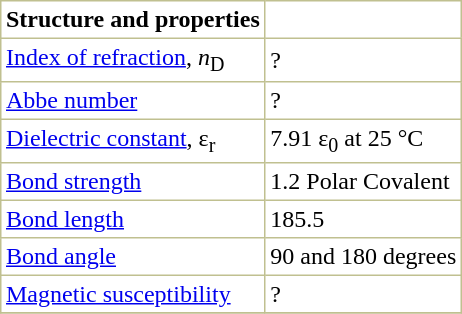<table border="1" cellspacing="0" cellpadding="3" style="margin: 0 0 0 0.5em; background: #FFFFFF; border-collapse: collapse; border-color: #C0C090;">
<tr>
<th>Structure and properties</th>
</tr>
<tr>
<td><a href='#'>Index of refraction</a>, <em>n</em><sub>D</sub></td>
<td>? </td>
</tr>
<tr>
<td><a href='#'>Abbe number</a></td>
<td>? </td>
</tr>
<tr>
<td><a href='#'>Dielectric constant</a>, ε<sub>r</sub></td>
<td>7.91 ε<sub>0</sub> at 25 °C</td>
</tr>
<tr>
<td><a href='#'>Bond strength</a></td>
<td>1.2 Polar Covalent</td>
</tr>
<tr>
<td><a href='#'>Bond length</a></td>
<td>185.5</td>
</tr>
<tr>
<td><a href='#'>Bond angle</a></td>
<td>90 and 180 degrees</td>
</tr>
<tr>
<td><a href='#'>Magnetic susceptibility</a></td>
<td>? </td>
</tr>
<tr>
</tr>
</table>
